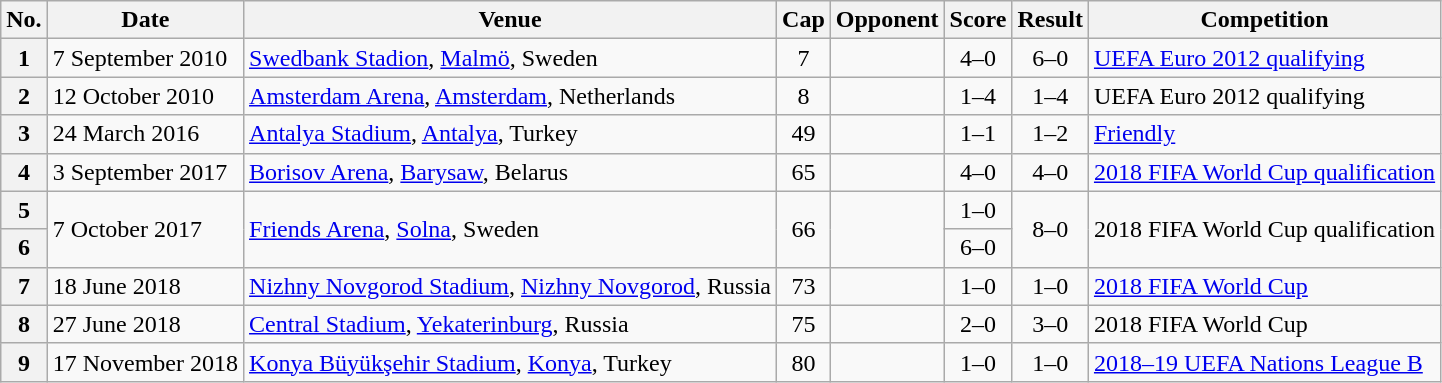<table class="wikitable sortable plainrowheaders">
<tr>
<th scope=col>No.</th>
<th scope=col data-sort-type=date>Date</th>
<th scope=col>Venue</th>
<th scope=col>Cap</th>
<th scope=col>Opponent</th>
<th scope=col>Score</th>
<th scope=col>Result</th>
<th scope=col>Competition</th>
</tr>
<tr>
<th scope=row>1</th>
<td>7 September 2010</td>
<td><a href='#'>Swedbank Stadion</a>, <a href='#'>Malmö</a>, Sweden</td>
<td align="center">7</td>
<td></td>
<td align="center">4–0</td>
<td align="center">6–0</td>
<td><a href='#'>UEFA Euro 2012 qualifying</a></td>
</tr>
<tr>
<th scope=row>2</th>
<td>12 October 2010</td>
<td><a href='#'>Amsterdam Arena</a>, <a href='#'>Amsterdam</a>, Netherlands</td>
<td align="center">8</td>
<td></td>
<td align="center">1–4</td>
<td align="center">1–4</td>
<td>UEFA Euro 2012 qualifying</td>
</tr>
<tr>
<th scope=row>3</th>
<td>24 March 2016</td>
<td><a href='#'>Antalya Stadium</a>, <a href='#'>Antalya</a>, Turkey</td>
<td align="center">49</td>
<td></td>
<td align="center">1–1</td>
<td align="center">1–2</td>
<td><a href='#'>Friendly</a></td>
</tr>
<tr>
<th scope=row>4</th>
<td>3 September 2017</td>
<td><a href='#'>Borisov Arena</a>, <a href='#'>Barysaw</a>, Belarus</td>
<td align="center">65</td>
<td></td>
<td align="center">4–0</td>
<td align="center">4–0</td>
<td><a href='#'>2018 FIFA World Cup qualification</a></td>
</tr>
<tr>
<th scope=row>5</th>
<td rowspan="2">7 October 2017</td>
<td rowspan="2"><a href='#'>Friends Arena</a>, <a href='#'>Solna</a>, Sweden</td>
<td rowspan="2" align=center>66</td>
<td rowspan="2"></td>
<td align="center">1–0</td>
<td rowspan="2" align="center">8–0</td>
<td rowspan="2">2018 FIFA World Cup qualification</td>
</tr>
<tr>
<th scope=row>6</th>
<td align="center">6–0</td>
</tr>
<tr>
<th scope=row>7</th>
<td>18 June 2018</td>
<td><a href='#'>Nizhny Novgorod Stadium</a>, <a href='#'>Nizhny Novgorod</a>, Russia</td>
<td align="center">73</td>
<td></td>
<td align="center">1–0</td>
<td align="center">1–0</td>
<td><a href='#'>2018 FIFA World Cup</a></td>
</tr>
<tr>
<th scope=row>8</th>
<td>27 June 2018</td>
<td><a href='#'>Central Stadium</a>, <a href='#'>Yekaterinburg</a>, Russia</td>
<td align="center">75</td>
<td></td>
<td align="center">2–0</td>
<td align="center">3–0</td>
<td>2018 FIFA World Cup</td>
</tr>
<tr>
<th scope=row>9</th>
<td>17 November 2018</td>
<td><a href='#'>Konya Büyükşehir Stadium</a>, <a href='#'>Konya</a>, Turkey</td>
<td align="center">80</td>
<td></td>
<td align="center">1–0</td>
<td align="center">1–0</td>
<td><a href='#'>2018–19 UEFA Nations League B</a></td>
</tr>
</table>
